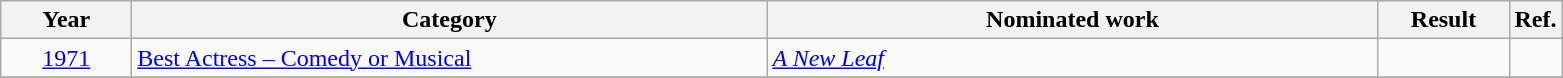<table class=wikitable>
<tr>
<th scope="col" style="width:5em;">Year</th>
<th scope="col" style="width:26em;">Category</th>
<th scope="col" style="width:25em;">Nominated work</th>
<th scope="col" style="width:5em;">Result</th>
<th>Ref.</th>
</tr>
<tr>
<td style="text-align:center;"><a href='#'>1971</a></td>
<td><a href='#'>Best Actress – Comedy or Musical</a></td>
<td><em><a href='#'>A New Leaf</a></em></td>
<td></td>
<td align="center"></td>
</tr>
<tr>
</tr>
</table>
